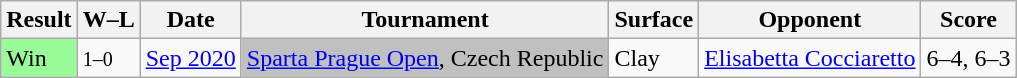<table class="sortable wikitable">
<tr>
<th>Result</th>
<th class=unsortable>W–L</th>
<th>Date</th>
<th>Tournament</th>
<th>Surface</th>
<th>Opponent</th>
<th class=unsortable>Score</th>
</tr>
<tr>
<td bgcolor=98FB98>Win</td>
<td><small>1–0</small></td>
<td><a href='#'>Sep 2020</a></td>
<td style=background:silver><a href='#'>Sparta Prague Open</a>, Czech Republic</td>
<td>Clay</td>
<td> <a href='#'>Elisabetta Cocciaretto</a></td>
<td>6–4, 6–3</td>
</tr>
</table>
